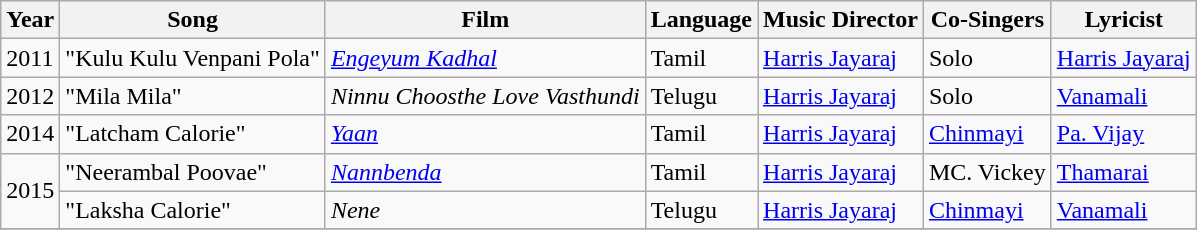<table class="wikitable sortable">
<tr>
<th scope="col">Year</th>
<th scope="col">Song</th>
<th scope="col">Film</th>
<th scope="col">Language</th>
<th scope="col">Music Director</th>
<th scope="col">Co-Singers</th>
<th scope="col">Lyricist</th>
</tr>
<tr>
<td>2011</td>
<td>"Kulu Kulu Venpani Pola"</td>
<td><em><a href='#'>Engeyum Kadhal</a></em></td>
<td>Tamil</td>
<td><a href='#'>Harris Jayaraj</a></td>
<td>Solo</td>
<td><a href='#'>Harris Jayaraj</a></td>
</tr>
<tr>
<td>2012</td>
<td>"Mila Mila"</td>
<td><em>Ninnu Choosthe Love Vasthundi</em></td>
<td>Telugu</td>
<td><a href='#'>Harris Jayaraj</a></td>
<td>Solo</td>
<td><a href='#'>Vanamali</a></td>
</tr>
<tr>
<td>2014</td>
<td>"Latcham Calorie"</td>
<td><em><a href='#'>Yaan</a></em></td>
<td>Tamil</td>
<td><a href='#'>Harris Jayaraj</a></td>
<td><a href='#'>Chinmayi</a></td>
<td><a href='#'>Pa. Vijay</a></td>
</tr>
<tr>
<td rowspan=2>2015</td>
<td>"Neerambal Poovae"</td>
<td><em><a href='#'>Nannbenda</a></em></td>
<td>Tamil</td>
<td><a href='#'>Harris Jayaraj</a></td>
<td>MC. Vickey</td>
<td><a href='#'>Thamarai</a></td>
</tr>
<tr>
<td>"Laksha Calorie"</td>
<td><em>Nene</em></td>
<td>Telugu</td>
<td><a href='#'>Harris Jayaraj</a></td>
<td><a href='#'>Chinmayi</a></td>
<td><a href='#'>Vanamali</a></td>
</tr>
<tr>
</tr>
</table>
